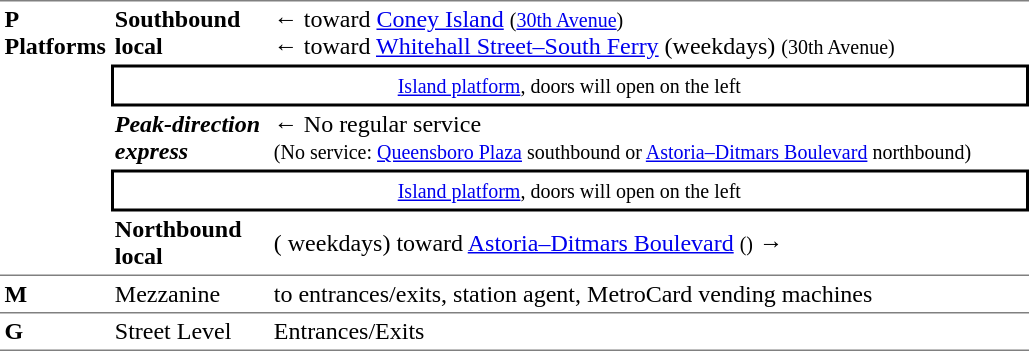<table cellspacing="0" cellpadding="3">
<tr>
<td rowspan="5" style="border-top:solid 1px gray;" valign="top" width="50"><strong>P<br>Platforms</strong></td>
<td style="border-top:solid 1px gray;" width="100"><span><strong>Southbound local</strong></span></td>
<td style="border-top:solid 1px gray;" width="500">←  toward <a href='#'>Coney Island</a> <small>(<a href='#'>30th Avenue</a>)</small><br>←  toward <a href='#'>Whitehall Street–South Ferry</a> (weekdays) <small>(30th Avenue)</small></td>
</tr>
<tr>
<td colspan="2" style="border-top:solid 2px black;border-right:solid 2px black;border-left:solid 2px black;border-bottom:solid 2px black;text-align:center;"><small><a href='#'>Island platform</a>, doors will open on the left </small></td>
</tr>
<tr>
<td><strong><em>Peak-direction express</em></strong></td>
<td><span>←</span> No regular service<br><small>(No service: <a href='#'>Queensboro Plaza</a> southbound or <a href='#'>Astoria–Ditmars Boulevard</a> northbound)</small></td>
</tr>
<tr>
<td colspan="2" style="border-top:solid 2px black;border-right:solid 2px black;border-left:solid 2px black;border-bottom:solid 2px black;text-align:center;"><small><a href='#'>Island platform</a>, doors will open on the left </small></td>
</tr>
<tr>
<td><span><strong>Northbound local</strong></span></td>
<td>  ( weekdays) toward <a href='#'>Astoria–Ditmars Boulevard</a> <small>()</small> →</td>
</tr>
<tr>
<td style="border-top:solid 1px gray;border-bottom:solid 0px gray;" valign="top" width="50"><strong>M</strong></td>
<td style="border-top:solid 1px gray;border-bottom:solid 0px gray;" valign="top" width="100">Mezzanine</td>
<td style="border-top:solid 1px gray;border-bottom:solid 0px gray;" valign="top" width="500">to entrances/exits, station agent, MetroCard vending machines<br></td>
</tr>
<tr>
<td style="border-top:solid 1px gray;border-bottom:solid 1px gray;" valign="top" width="50"><strong>G</strong></td>
<td style="border-top:solid 1px gray;border-bottom:solid 1px gray;" valign="top" width="100">Street Level</td>
<td style="border-top:solid 1px gray;border-bottom:solid 1px gray;" valign="top" width="500">Entrances/Exits</td>
</tr>
</table>
